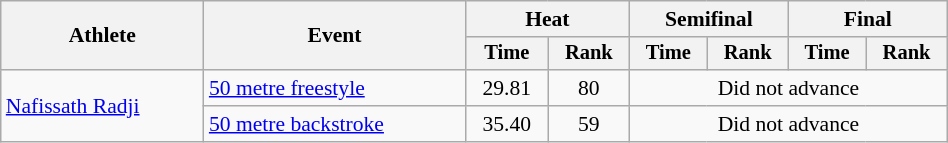<table class="wikitable" style="text-align:center; font-size:90%; width:50%;">
<tr>
<th rowspan="2">Athlete</th>
<th rowspan="2">Event</th>
<th colspan="2">Heat</th>
<th colspan="2">Semifinal</th>
<th colspan="2">Final</th>
</tr>
<tr style="font-size:95%">
<th>Time</th>
<th>Rank</th>
<th>Time</th>
<th>Rank</th>
<th>Time</th>
<th>Rank</th>
</tr>
<tr>
<td align=left rowspan=2><a href='#'>Nafissath Radji</a></td>
<td align=left><a href='#'>50 metre freestyle</a></td>
<td>29.81</td>
<td>80</td>
<td colspan=4>Did not advance</td>
</tr>
<tr>
<td align=left><a href='#'>50 metre backstroke</a></td>
<td>35.40</td>
<td>59</td>
<td colspan=4>Did not advance</td>
</tr>
</table>
